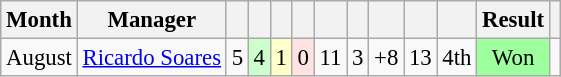<table class="wikitable sortable" style="text-align:center; font-size:95%;">
<tr>
<th>Month</th>
<th class="unsortable">Manager</th>
<th></th>
<th></th>
<th></th>
<th></th>
<th></th>
<th></th>
<th></th>
<th></th>
<th></th>
<th>Result</th>
<th class="unsortable"></th>
</tr>
<tr>
<td data-sort-value="1">August</td>
<td rowspan="5" style="text-align:left;"> <a href='#'>Ricardo Soares</a></td>
<td>5</td>
<td style="background:#ccffcc;">4</td>
<td style="background:#ffffcc;">1</td>
<td style="background:#ffe3e3;">0</td>
<td>11</td>
<td>3</td>
<td>+8</td>
<td>13</td>
<td>4th</td>
<td style="background:#9eff9e;">Won</td>
<td></td>
</tr>
</table>
